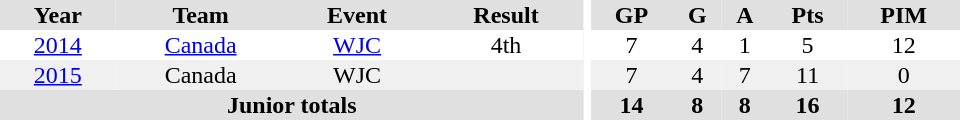<table border="0" cellpadding="1" cellspacing="0" ID="Table3" style="text-align:center; width:40em;">
<tr bgcolor="#e0e0e0">
<th>Year</th>
<th>Team</th>
<th>Event</th>
<th>Result</th>
<th rowspan="99" bgcolor="#ffffff"></th>
<th>GP</th>
<th>G</th>
<th>A</th>
<th>Pts</th>
<th>PIM</th>
</tr>
<tr>
<td><a href='#'>2014</a></td>
<td><a href='#'>Canada</a></td>
<td><a href='#'>WJC</a></td>
<td>4th</td>
<td>7</td>
<td>4</td>
<td>1</td>
<td>5</td>
<td>12</td>
</tr>
<tr bgcolor="#f0f0f0">
<td><a href='#'>2015</a></td>
<td>Canada</td>
<td>WJC</td>
<td></td>
<td>7</td>
<td>4</td>
<td>7</td>
<td>11</td>
<td>0</td>
</tr>
<tr bgcolor="#e0e0e0">
<th colspan="4">Junior totals</th>
<th>14</th>
<th>8</th>
<th>8</th>
<th>16</th>
<th>12</th>
</tr>
</table>
